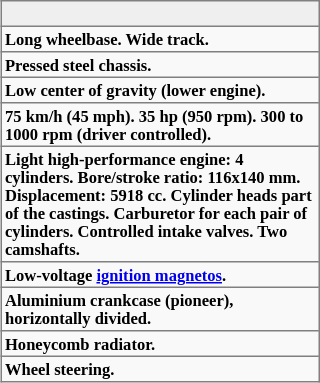<table border="1" cellpadding="2" cellspacing="0" style="width:213px; float:right; margin:0 0 1em 1em; text-align:left; border-collapse:collapse; border:1px gray solid; font-size:69%; background:#f9f9f9;">
<tr>
<td style="background:#efefef; text-align:center;" colspan="2"><br></td>
</tr>
<tr>
<th align=left>Long wheelbase. Wide track.</th>
</tr>
<tr>
<th align=left>Pressed steel chassis.</th>
</tr>
<tr>
<th align=left>Low center of gravity (lower engine).</th>
</tr>
<tr>
<th align=left>75 km/h (45 mph). 35 hp (950 rpm). 300 to 1000 rpm (driver controlled).</th>
</tr>
<tr>
<th align=left>Light high-performance engine: 4 cylinders. Bore/stroke ratio: 116x140 mm. Displacement: 5918 cc. Cylinder heads part of the castings. Carburetor for each pair of cylinders. Controlled intake valves. Two camshafts.</th>
</tr>
<tr>
<th align=left>Low-voltage <a href='#'>ignition magnetos</a>.</th>
</tr>
<tr>
<th align=left>Aluminium crankcase (pioneer), horizontally divided.</th>
</tr>
<tr>
<th align=left>Honeycomb radiator.</th>
</tr>
<tr>
<th align=left>Wheel steering.</th>
</tr>
</table>
